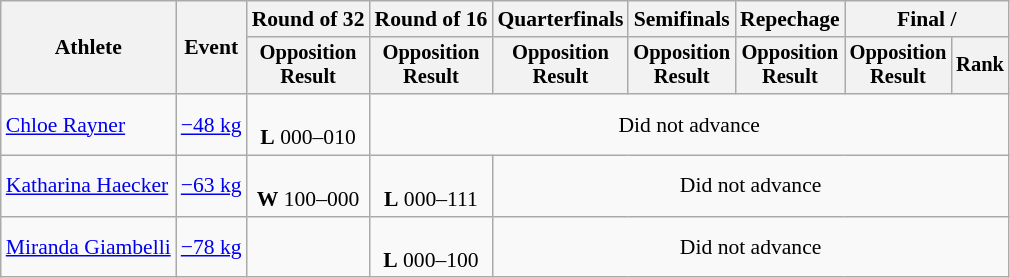<table class="wikitable" style="font-size:90%">
<tr>
<th rowspan="2">Athlete</th>
<th rowspan="2">Event</th>
<th>Round of 32</th>
<th>Round of 16</th>
<th>Quarterfinals</th>
<th>Semifinals</th>
<th>Repechage</th>
<th colspan=2>Final / </th>
</tr>
<tr style="font-size:95%">
<th>Opposition<br>Result</th>
<th>Opposition<br>Result</th>
<th>Opposition<br>Result</th>
<th>Opposition<br>Result</th>
<th>Opposition<br>Result</th>
<th>Opposition<br>Result</th>
<th>Rank</th>
</tr>
<tr align=center>
<td align=left><a href='#'>Chloe Rayner</a></td>
<td align=left><a href='#'>−48 kg</a></td>
<td><br><strong>L</strong> 000–010</td>
<td colspan=6>Did not advance</td>
</tr>
<tr align=center>
<td align=left><a href='#'>Katharina Haecker</a></td>
<td align=left><a href='#'>−63 kg</a></td>
<td><br><strong>W</strong> 100–000</td>
<td><br><strong>L</strong> 000–111</td>
<td colspan=5>Did not advance</td>
</tr>
<tr align=center>
<td align=left><a href='#'>Miranda Giambelli</a></td>
<td align=left><a href='#'>−78 kg</a></td>
<td></td>
<td><br><strong>L</strong> 000–100</td>
<td colspan=5>Did not advance</td>
</tr>
</table>
